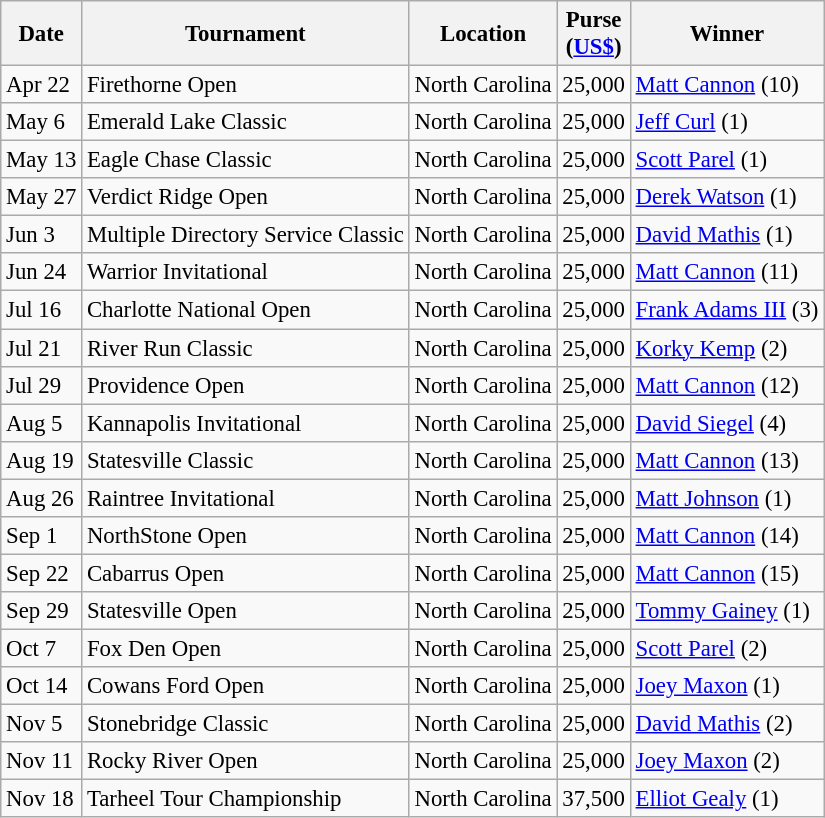<table class="wikitable" style="font-size:95%">
<tr>
<th>Date</th>
<th>Tournament</th>
<th>Location</th>
<th>Purse<br>(<a href='#'>US$</a>)</th>
<th>Winner</th>
</tr>
<tr>
<td>Apr 22</td>
<td>Firethorne Open</td>
<td>North Carolina</td>
<td align=right>25,000</td>
<td> <a href='#'>Matt Cannon</a> (10)</td>
</tr>
<tr>
<td>May 6</td>
<td>Emerald Lake Classic</td>
<td>North Carolina</td>
<td align=right>25,000</td>
<td> <a href='#'>Jeff Curl</a> (1)</td>
</tr>
<tr>
<td>May 13</td>
<td>Eagle Chase Classic</td>
<td>North Carolina</td>
<td align=right>25,000</td>
<td> <a href='#'>Scott Parel</a> (1)</td>
</tr>
<tr>
<td>May 27</td>
<td>Verdict Ridge Open</td>
<td>North Carolina</td>
<td align=right>25,000</td>
<td> <a href='#'>Derek Watson</a> (1)</td>
</tr>
<tr>
<td>Jun 3</td>
<td>Multiple Directory Service Classic</td>
<td>North Carolina</td>
<td align=right>25,000</td>
<td> <a href='#'>David Mathis</a> (1)</td>
</tr>
<tr>
<td>Jun 24</td>
<td>Warrior Invitational</td>
<td>North Carolina</td>
<td align=right>25,000</td>
<td> <a href='#'>Matt Cannon</a> (11)</td>
</tr>
<tr>
<td>Jul 16</td>
<td>Charlotte National Open</td>
<td>North Carolina</td>
<td align=right>25,000</td>
<td> <a href='#'>Frank Adams III</a> (3)</td>
</tr>
<tr>
<td>Jul 21</td>
<td>River Run Classic</td>
<td>North Carolina</td>
<td align=right>25,000</td>
<td> <a href='#'>Korky Kemp</a> (2)</td>
</tr>
<tr>
<td>Jul 29</td>
<td>Providence Open</td>
<td>North Carolina</td>
<td align=right>25,000</td>
<td> <a href='#'>Matt Cannon</a> (12)</td>
</tr>
<tr>
<td>Aug 5</td>
<td>Kannapolis Invitational</td>
<td>North Carolina</td>
<td align=right>25,000</td>
<td> <a href='#'>David Siegel</a> (4)</td>
</tr>
<tr>
<td>Aug 19</td>
<td>Statesville Classic</td>
<td>North Carolina</td>
<td align=right>25,000</td>
<td> <a href='#'>Matt Cannon</a> (13)</td>
</tr>
<tr>
<td>Aug 26</td>
<td>Raintree Invitational</td>
<td>North Carolina</td>
<td align=right>25,000</td>
<td> <a href='#'>Matt Johnson</a> (1)</td>
</tr>
<tr>
<td>Sep 1</td>
<td>NorthStone Open</td>
<td>North Carolina</td>
<td align=right>25,000</td>
<td> <a href='#'>Matt Cannon</a> (14)</td>
</tr>
<tr>
<td>Sep 22</td>
<td>Cabarrus Open</td>
<td>North Carolina</td>
<td align=right>25,000</td>
<td> <a href='#'>Matt Cannon</a> (15)</td>
</tr>
<tr>
<td>Sep 29</td>
<td>Statesville Open</td>
<td>North Carolina</td>
<td align=right>25,000</td>
<td> <a href='#'>Tommy Gainey</a> (1)</td>
</tr>
<tr>
<td>Oct 7</td>
<td>Fox Den Open</td>
<td>North Carolina</td>
<td align=right>25,000</td>
<td> <a href='#'>Scott Parel</a> (2)</td>
</tr>
<tr>
<td>Oct 14</td>
<td>Cowans Ford Open</td>
<td>North Carolina</td>
<td align=right>25,000</td>
<td> <a href='#'>Joey Maxon</a> (1)</td>
</tr>
<tr>
<td>Nov 5</td>
<td>Stonebridge Classic</td>
<td>North Carolina</td>
<td align=right>25,000</td>
<td> <a href='#'>David Mathis</a> (2)</td>
</tr>
<tr>
<td>Nov 11</td>
<td>Rocky River Open</td>
<td>North Carolina</td>
<td align=right>25,000</td>
<td> <a href='#'>Joey Maxon</a> (2)</td>
</tr>
<tr>
<td>Nov 18</td>
<td>Tarheel Tour Championship</td>
<td>North Carolina</td>
<td align=right>37,500</td>
<td> <a href='#'>Elliot Gealy</a> (1)</td>
</tr>
</table>
